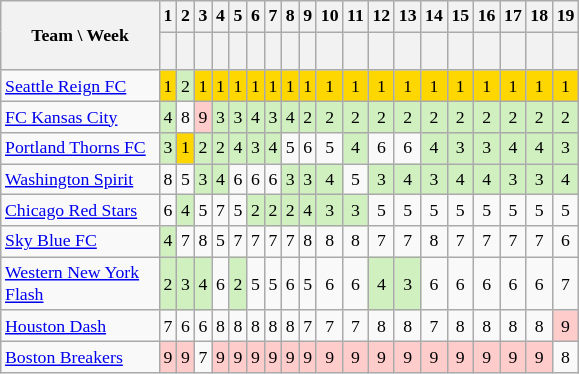<table class="wikitable sortable" style="font-size: 74%; text-align:center;">
<tr>
<th rowspan="2" style="width:100px;">Team \ Week</th>
<th align=center>1</th>
<th align=center>2</th>
<th align=center>3</th>
<th align=center>4</th>
<th align=center>5</th>
<th align=center>6</th>
<th align=center>7</th>
<th align=center>8</th>
<th align=center>9</th>
<th align=center>10</th>
<th align=center>11</th>
<th align=center>12</th>
<th align=center>13</th>
<th align=center>14</th>
<th align=center>15</th>
<th align=center>16</th>
<th align=center>17</th>
<th align=center>18</th>
<th align=center>19</th>
</tr>
<tr>
<th style="text-align:center; height:20px;"></th>
<th align=center></th>
<th align=center></th>
<th align=center></th>
<th align=center></th>
<th align=center></th>
<th align=center></th>
<th align=center></th>
<th align=center></th>
<th align=center></th>
<th align=center></th>
<th align=center></th>
<th align=center></th>
<th align=center></th>
<th align=center></th>
<th align=center></th>
<th align=center></th>
<th align=center></th>
<th align=center></th>
</tr>
<tr align=center>
<td align=left><a href='#'>Seattle Reign FC</a></td>
<td style="background:gold;">1</td>
<td style="background:#D0F0C0">2</td>
<td style="background:gold;">1</td>
<td style="background:gold;">1</td>
<td style="background:gold;">1</td>
<td style="background:gold;">1</td>
<td style="background:gold;">1</td>
<td style="background:gold;">1</td>
<td style="background:gold;">1</td>
<td style="background:gold;">1</td>
<td style="background:gold;">1</td>
<td style="background:gold;">1</td>
<td style="background:gold;">1</td>
<td style="background:gold;">1</td>
<td style="background:gold;">1</td>
<td style="background:gold;">1</td>
<td style="background:gold;">1</td>
<td style="background:gold;">1</td>
<td style="background:gold;">1</td>
</tr>
<tr align=center>
<td align=left><a href='#'>FC Kansas City</a></td>
<td style="background:#D0F0C0">4</td>
<td>8</td>
<td style="background:#fcc;">9</td>
<td style="background:#D0F0C0">3</td>
<td style="background:#D0F0C0">3</td>
<td style="background:#D0F0C0">4</td>
<td style="background:#D0F0C0">3</td>
<td style="background:#D0F0C0">4</td>
<td style="background:#D0F0C0">2</td>
<td style="background:#D0F0C0">2</td>
<td style="background:#D0F0C0">2</td>
<td style="background:#D0F0C0">2</td>
<td style="background:#D0F0C0">2</td>
<td style="background:#D0F0C0">2</td>
<td style="background:#D0F0C0">2</td>
<td style="background:#D0F0C0">2</td>
<td style="background:#D0F0C0">2</td>
<td style="background:#D0F0C0">2</td>
<td style="background:#D0F0C0">2</td>
</tr>
<tr align=center>
<td align=left><a href='#'>Portland Thorns FC</a></td>
<td style="background:#D0F0C0">3</td>
<td style="background:gold;">1</td>
<td style="background:#D0F0C0">2</td>
<td style="background:#D0F0C0">2</td>
<td style="background:#D0F0C0">4</td>
<td style="background:#D0F0C0">3</td>
<td style="background:#D0F0C0">4</td>
<td>5</td>
<td>6</td>
<td>5</td>
<td style="background:#D0F0C0">4</td>
<td>6</td>
<td>6</td>
<td style="background:#D0F0C0">4</td>
<td style="background:#D0F0C0">3</td>
<td style="background:#D0F0C0">3</td>
<td style="background:#D0F0C0">4</td>
<td style="background:#D0F0C0">4</td>
<td style="background:#D0F0C0">3</td>
</tr>
<tr align=center>
<td align=left><a href='#'>Washington Spirit</a></td>
<td>8</td>
<td>5</td>
<td style="background:#D0F0C0">3</td>
<td style="background:#D0F0C0">4</td>
<td>6</td>
<td>6</td>
<td>6</td>
<td style="background:#D0F0C0">3</td>
<td style="background:#D0F0C0">3</td>
<td style="background:#D0F0C0">4</td>
<td>5</td>
<td style="background:#D0F0C0">3</td>
<td style="background:#D0F0C0">4</td>
<td style="background:#D0F0C0">3</td>
<td style="background:#D0F0C0">4</td>
<td style="background:#D0F0C0">4</td>
<td style="background:#D0F0C0">3</td>
<td style="background:#D0F0C0">3</td>
<td style="background:#D0F0C0">4</td>
</tr>
<tr align=center>
<td align=left><a href='#'>Chicago Red Stars</a></td>
<td>6</td>
<td style="background:#D0F0C0">4</td>
<td>5</td>
<td>7</td>
<td>5</td>
<td style="background:#D0F0C0">2</td>
<td style="background:#D0F0C0">2</td>
<td style="background:#D0F0C0">2</td>
<td style="background:#D0F0C0">4</td>
<td style="background:#D0F0C0">3</td>
<td style="background:#D0F0C0">3</td>
<td>5</td>
<td>5</td>
<td>5</td>
<td>5</td>
<td>5</td>
<td>5</td>
<td>5</td>
<td>5</td>
</tr>
<tr align=center>
<td align=left><a href='#'>Sky Blue FC</a></td>
<td style="background:#D0F0C0">4</td>
<td>7</td>
<td>8</td>
<td>5</td>
<td>7</td>
<td>7</td>
<td>7</td>
<td>7</td>
<td>8</td>
<td>8</td>
<td>8</td>
<td>7</td>
<td>7</td>
<td>8</td>
<td>7</td>
<td>7</td>
<td>7</td>
<td>7</td>
<td>6</td>
</tr>
<tr align=center>
<td align=left><a href='#'>Western New York Flash</a></td>
<td style="background:#D0F0C0">2</td>
<td style="background:#D0F0C0">3</td>
<td style="background:#D0F0C0">4</td>
<td>6</td>
<td style="background:#D0F0C0">2</td>
<td>5</td>
<td>5</td>
<td>6</td>
<td>5</td>
<td>6</td>
<td>6</td>
<td style="background:#D0F0C0">4</td>
<td style="background:#D0F0C0">3</td>
<td>6</td>
<td>6</td>
<td>6</td>
<td>6</td>
<td>6</td>
<td>7</td>
</tr>
<tr align=center>
<td align=left><a href='#'>Houston Dash</a></td>
<td>7</td>
<td>6</td>
<td>6</td>
<td>8</td>
<td>8</td>
<td>8</td>
<td>8</td>
<td>8</td>
<td>7</td>
<td>7</td>
<td>7</td>
<td>8</td>
<td>8</td>
<td>7</td>
<td>8</td>
<td>8</td>
<td>8</td>
<td>8</td>
<td style="background:#fcc;">9</td>
</tr>
<tr align=center>
<td align=left><a href='#'>Boston Breakers</a></td>
<td style="background:#fcc;">9</td>
<td style="background:#fcc;">9</td>
<td>7</td>
<td style="background:#fcc;">9</td>
<td style="background:#fcc;">9</td>
<td style="background:#fcc;">9</td>
<td style="background:#fcc;">9</td>
<td style="background:#fcc;">9</td>
<td style="background:#fcc;">9</td>
<td style="background:#fcc;">9</td>
<td style="background:#fcc;">9</td>
<td style="background:#fcc;">9</td>
<td style="background:#fcc;">9</td>
<td style="background:#fcc;">9</td>
<td style="background:#fcc;">9</td>
<td style="background:#fcc;">9</td>
<td style="background:#fcc;">9</td>
<td style="background:#fcc;">9</td>
<td>8</td>
</tr>
</table>
